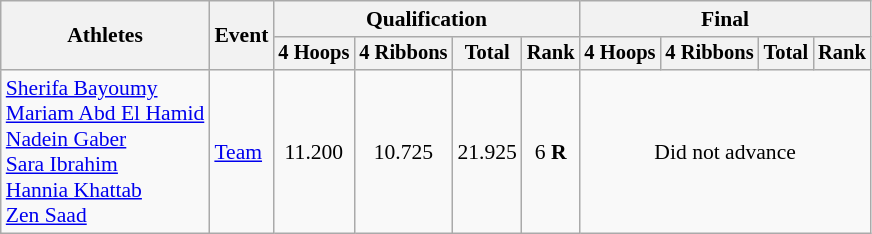<table class="wikitable" style="font-size:90%">
<tr>
<th rowspan="2">Athletes</th>
<th rowspan="2">Event</th>
<th colspan="4">Qualification</th>
<th colspan="4">Final</th>
</tr>
<tr style="font-size:95%">
<th>4 Hoops</th>
<th>4 Ribbons</th>
<th>Total</th>
<th>Rank</th>
<th>4 Hoops</th>
<th>4 Ribbons</th>
<th>Total</th>
<th>Rank</th>
</tr>
<tr align=center>
<td align=left><a href='#'>Sherifa Bayoumy</a><br><a href='#'>Mariam Abd El Hamid</a><br><a href='#'>Nadein Gaber</a><br><a href='#'>Sara Ibrahim</a><br><a href='#'>Hannia Khattab</a><br><a href='#'>Zen Saad</a></td>
<td align=left><a href='#'>Team</a></td>
<td>11.200</td>
<td>10.725</td>
<td>21.925</td>
<td>6 <strong>R</strong></td>
<td colspan=4>Did not advance</td>
</tr>
</table>
